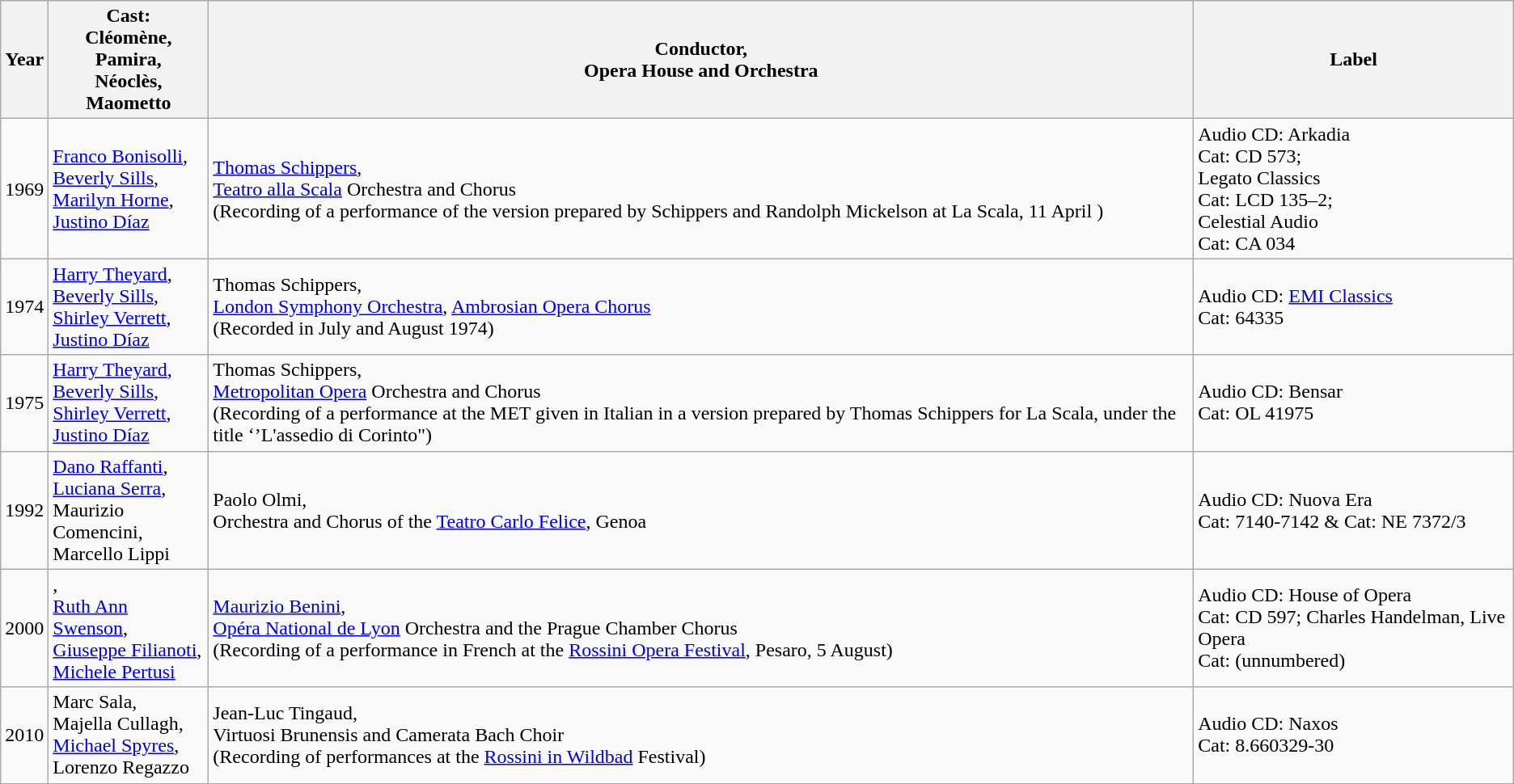<table class="wikitable">
<tr>
<th>Year</th>
<th>Cast:<br>Cléomène,<br>Pamira,<br>Néoclès,<br>Maometto</th>
<th>Conductor,<br>Opera House and Orchestra</th>
<th>Label </th>
</tr>
<tr>
<td>1969</td>
<td><a href='#'>Franco Bonisolli</a>,<br><a href='#'>Beverly Sills</a>,<br><a href='#'>Marilyn Horne</a>,<br><a href='#'>Justino Díaz</a></td>
<td><a href='#'>Thomas Schippers</a>,<br><a href='#'>Teatro alla Scala</a> Orchestra and Chorus<br>(Recording of a performance of the version prepared by Schippers and Randolph Mickelson at La Scala, 11 April )</td>
<td>Audio CD: Arkadia <br>Cat: CD 573;<br>Legato Classics<br>Cat: LCD 135–2;<br>Celestial Audio<br>Cat: CA 034</td>
</tr>
<tr>
<td>1974</td>
<td><a href='#'>Harry Theyard</a>,<br><a href='#'>Beverly Sills</a>,<br><a href='#'>Shirley Verrett</a>,<br><a href='#'>Justino Díaz</a></td>
<td>Thomas Schippers,<br><a href='#'>London Symphony Orchestra</a>, <a href='#'>Ambrosian Opera Chorus</a><br>(Recorded in July and August 1974)</td>
<td>Audio CD: <a href='#'>EMI Classics</a><br>Cat: 64335</td>
</tr>
<tr>
<td>1975</td>
<td><a href='#'>Harry Theyard</a>,<br><a href='#'>Beverly Sills</a>,<br><a href='#'>Shirley Verrett</a>,<br><a href='#'>Justino Díaz</a></td>
<td>Thomas Schippers,<br><a href='#'>Metropolitan Opera</a> Orchestra and Chorus<br>(Recording of a performance at the MET given in Italian in a version prepared by Thomas Schippers for La Scala, under the title ‘’L'assedio di Corinto")</td>
<td>Audio CD: Bensar<br>Cat: OL 41975</td>
</tr>
<tr>
<td>1992</td>
<td><a href='#'>Dano Raffanti</a>,<br><a href='#'>Luciana Serra</a>,<br>Maurizio Comencini,<br>Marcello Lippi</td>
<td>Paolo Olmi,<br>Orchestra and Chorus of the <a href='#'>Teatro Carlo Felice</a>, Genoa</td>
<td>Audio CD: Nuova Era<br>Cat: 7140-7142 & Cat: NE 7372/3</td>
</tr>
<tr>
<td>2000</td>
<td>,<br><a href='#'>Ruth Ann Swenson</a>,<br><a href='#'>Giuseppe Filianoti</a>,<br><a href='#'>Michele Pertusi</a></td>
<td><a href='#'>Maurizio Benini</a>,<br><a href='#'>Opéra National de Lyon</a> Orchestra and the Prague Chamber Chorus<br>(Recording of a performance in French at the <a href='#'>Rossini Opera Festival</a>, Pesaro, 5 August)</td>
<td>Audio CD: House of Opera<br>Cat: CD 597; Charles Handelman, Live Opera<br>Cat: (unnumbered)</td>
</tr>
<tr>
<td>2010</td>
<td>Marc Sala,<br>Majella Cullagh,<br><a href='#'>Michael Spyres</a>,<br>Lorenzo Regazzo</td>
<td>Jean-Luc Tingaud,<br>Virtuosi Brunensis and Camerata Bach Choir<br>(Recording of performances at the <a href='#'>Rossini in Wildbad</a> Festival)</td>
<td>Audio CD: Naxos<br>Cat: 8.660329-30</td>
</tr>
</table>
